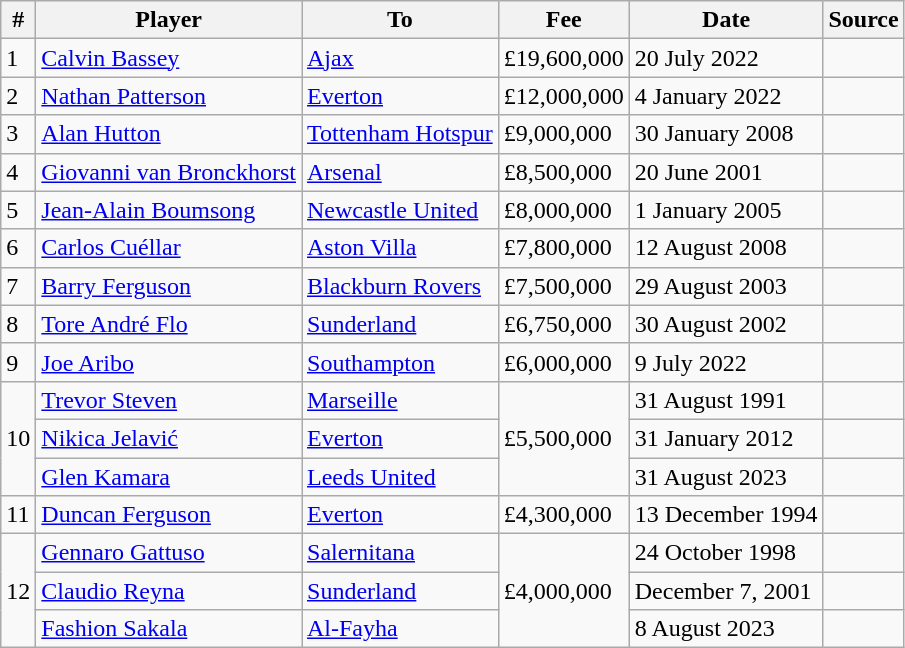<table class="wikitable sortable">
<tr>
<th>#</th>
<th>Player</th>
<th>To</th>
<th>Fee</th>
<th>Date</th>
<th>Source</th>
</tr>
<tr>
<td>1</td>
<td> <a href='#'>Calvin Bassey</a></td>
<td> <a href='#'>Ajax</a></td>
<td>£19,600,000</td>
<td>20 July 2022</td>
<td align="center"></td>
</tr>
<tr>
<td>2</td>
<td> <a href='#'>Nathan Patterson</a></td>
<td> <a href='#'>Everton</a></td>
<td>£12,000,000</td>
<td>4 January 2022</td>
<td align="center"></td>
</tr>
<tr>
<td>3</td>
<td> <a href='#'>Alan Hutton</a></td>
<td> <a href='#'>Tottenham Hotspur</a></td>
<td>£9,000,000</td>
<td>30 January 2008</td>
<td align="center"></td>
</tr>
<tr>
<td>4</td>
<td> <a href='#'>Giovanni van Bronckhorst</a></td>
<td> <a href='#'>Arsenal</a></td>
<td>£8,500,000</td>
<td>20 June 2001</td>
<td align="center"></td>
</tr>
<tr>
<td>5</td>
<td> <a href='#'>Jean-Alain Boumsong</a></td>
<td> <a href='#'>Newcastle United</a></td>
<td>£8,000,000</td>
<td>1 January 2005</td>
<td align="center"></td>
</tr>
<tr>
<td>6</td>
<td> <a href='#'>Carlos Cuéllar</a></td>
<td> <a href='#'>Aston Villa</a></td>
<td>£7,800,000</td>
<td>12 August 2008</td>
<td align="center"></td>
</tr>
<tr>
<td>7</td>
<td> <a href='#'>Barry Ferguson</a></td>
<td> <a href='#'>Blackburn Rovers</a></td>
<td>£7,500,000</td>
<td>29 August 2003</td>
<td align="center"></td>
</tr>
<tr>
<td>8</td>
<td> <a href='#'>Tore André Flo</a></td>
<td> <a href='#'>Sunderland</a></td>
<td>£6,750,000</td>
<td>30 August 2002</td>
<td align="center"></td>
</tr>
<tr>
<td>9</td>
<td> <a href='#'>Joe Aribo</a></td>
<td> <a href='#'>Southampton</a></td>
<td>£6,000,000</td>
<td>9 July 2022</td>
<td align="center"></td>
</tr>
<tr>
<td rowspan="3">10</td>
<td> <a href='#'>Trevor Steven</a></td>
<td> <a href='#'>Marseille</a></td>
<td rowspan="3">£5,500,000</td>
<td>31 August 1991</td>
<td align="center"></td>
</tr>
<tr>
<td> <a href='#'>Nikica Jelavić</a></td>
<td> <a href='#'>Everton</a></td>
<td>31 January 2012</td>
<td align="center"></td>
</tr>
<tr>
<td> <a href='#'>Glen Kamara</a></td>
<td> <a href='#'>Leeds United</a></td>
<td>31 August 2023</td>
<td align="center"></td>
</tr>
<tr>
<td>11</td>
<td> <a href='#'>Duncan Ferguson</a></td>
<td> <a href='#'>Everton</a></td>
<td>£4,300,000</td>
<td>13 December 1994</td>
<td align="center"></td>
</tr>
<tr>
<td rowspan="3">12</td>
<td> <a href='#'>Gennaro Gattuso</a></td>
<td> <a href='#'>Salernitana</a></td>
<td rowspan="4">£4,000,000</td>
<td>24 October 1998</td>
<td align="center"></td>
</tr>
<tr>
<td> <a href='#'>Claudio Reyna</a></td>
<td> <a href='#'>Sunderland</a></td>
<td>December 7, 2001</td>
<td align="center"></td>
</tr>
<tr>
<td> <a href='#'>Fashion Sakala</a></td>
<td> <a href='#'>Al-Fayha</a></td>
<td>8 August 2023</td>
<td align="center"></td>
</tr>
</table>
